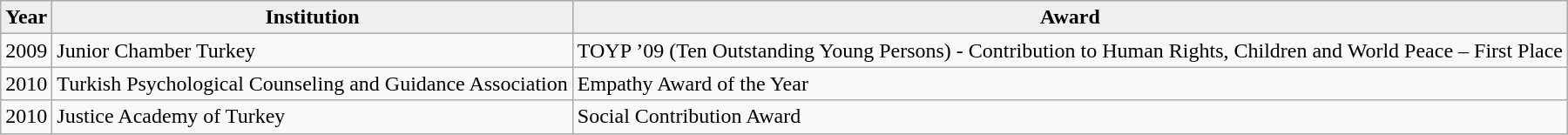<table class="wikitable">
<tr>
<th style="background:#efefef;">Year</th>
<th style="background:#efefef;">Institution</th>
<th style="background:#efefef;">Award</th>
</tr>
<tr>
<td>2009</td>
<td>Junior Chamber Turkey</td>
<td>TOYP ’09 (Ten Outstanding Young Persons) - Contribution to Human Rights, Children and World Peace – First Place</td>
</tr>
<tr>
<td>2010</td>
<td>Turkish Psychological Counseling and Guidance Association</td>
<td>Empathy Award of the Year</td>
</tr>
<tr>
<td>2010</td>
<td>Justice Academy of Turkey</td>
<td>Social Contribution Award</td>
</tr>
</table>
